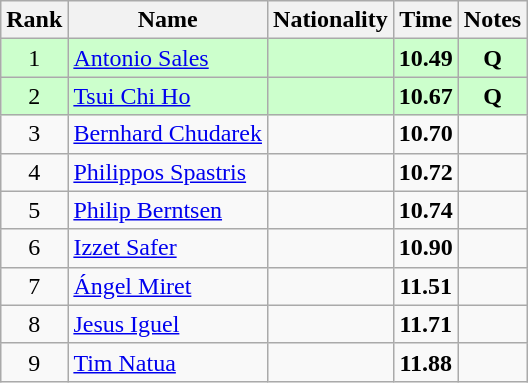<table class="wikitable sortable" style="text-align:center">
<tr>
<th>Rank</th>
<th>Name</th>
<th>Nationality</th>
<th>Time</th>
<th>Notes</th>
</tr>
<tr bgcolor=ccffcc>
<td>1</td>
<td align=left><a href='#'>Antonio Sales</a></td>
<td align=left></td>
<td><strong>10.49</strong></td>
<td><strong>Q</strong></td>
</tr>
<tr bgcolor=ccffcc>
<td>2</td>
<td align=left><a href='#'>Tsui Chi Ho</a></td>
<td align=left></td>
<td><strong>10.67</strong></td>
<td><strong>Q</strong></td>
</tr>
<tr>
<td>3</td>
<td align=left><a href='#'>Bernhard Chudarek</a></td>
<td align=left></td>
<td><strong>10.70</strong></td>
<td></td>
</tr>
<tr>
<td>4</td>
<td align=left><a href='#'>Philippos Spastris</a></td>
<td align=left></td>
<td><strong>10.72</strong></td>
<td></td>
</tr>
<tr>
<td>5</td>
<td align=left><a href='#'>Philip Berntsen</a></td>
<td align=left></td>
<td><strong>10.74</strong></td>
<td></td>
</tr>
<tr>
<td>6</td>
<td align=left><a href='#'>Izzet Safer</a></td>
<td align=left></td>
<td><strong>10.90</strong></td>
<td></td>
</tr>
<tr>
<td>7</td>
<td align=left><a href='#'>Ángel Miret</a></td>
<td align=left></td>
<td><strong>11.51</strong></td>
<td></td>
</tr>
<tr>
<td>8</td>
<td align=left><a href='#'>Jesus Iguel</a></td>
<td align=left></td>
<td><strong>11.71</strong></td>
<td></td>
</tr>
<tr>
<td>9</td>
<td align=left><a href='#'>Tim Natua</a></td>
<td align=left></td>
<td><strong>11.88</strong></td>
<td></td>
</tr>
</table>
